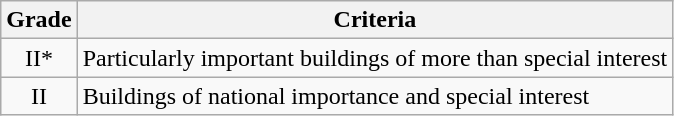<table class="wikitable">
<tr>
<th>Grade</th>
<th>Criteria</th>
</tr>
<tr>
<td align="center" >II*</td>
<td>Particularly important buildings of more than special interest</td>
</tr>
<tr>
<td align="center" >II</td>
<td>Buildings of national importance and special interest</td>
</tr>
</table>
